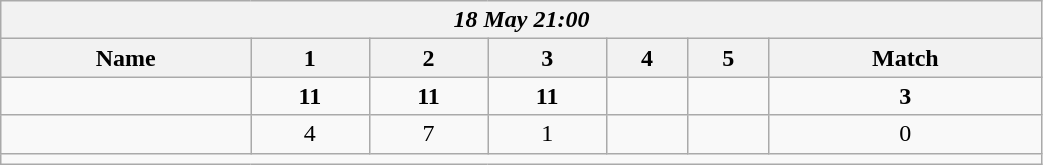<table class=wikitable style="text-align:center; width: 55%">
<tr>
<th colspan=17><em>18 May 21:00</em></th>
</tr>
<tr>
<th>Name</th>
<th>1</th>
<th>2</th>
<th>3</th>
<th>4</th>
<th>5</th>
<th>Match</th>
</tr>
<tr>
<td style="text-align:left;"><strong></strong></td>
<td><strong>11</strong></td>
<td><strong>11</strong></td>
<td><strong>11</strong></td>
<td></td>
<td></td>
<td><strong>3</strong></td>
</tr>
<tr>
<td style="text-align:left;"></td>
<td>4</td>
<td>7</td>
<td>1</td>
<td></td>
<td></td>
<td>0</td>
</tr>
<tr>
<td colspan=17></td>
</tr>
</table>
